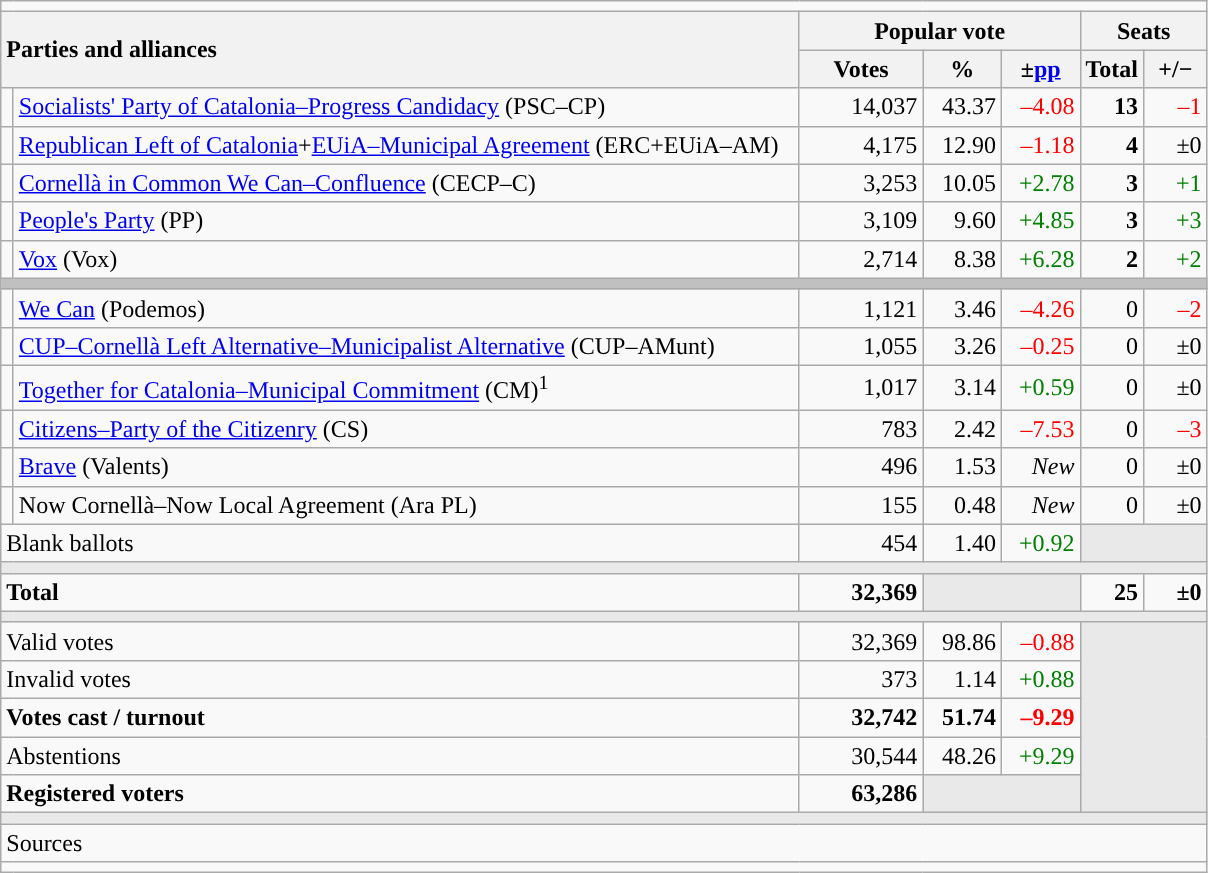<table class="wikitable" style="text-align:right;">
<tr>
<td colspan="7"></td>
</tr>
<tr>
<th style="text-align:left;" rowspan="2" colspan="2" width="525">Parties and alliances</th>
<th colspan="3">Popular vote</th>
<th colspan="2">Seats</th>
</tr>
<tr>
<th width="75">Votes</th>
<th width="45">%</th>
<th width="45">±<a href='#'>pp</a></th>
<th width="35">Total</th>
<th width="35">+/−</th>
</tr>
<tr>
<td width="1" style="color:inherit;background:"></td>
<td align="left"><a href='#'>Socialists' Party of Catalonia–Progress Candidacy</a> (PSC–CP)</td>
<td>14,037</td>
<td>43.37</td>
<td style="color:red;">–4.08</td>
<td><strong>13</strong></td>
<td style="color:red;">–1</td>
</tr>
<tr>
<td style="color:inherit;background:"></td>
<td align="left"><a href='#'>Republican Left of Catalonia</a>+<a href='#'>EUiA–Municipal Agreement</a> (ERC+EUiA–AM)</td>
<td>4,175</td>
<td>12.90</td>
<td style="color:red;">–1.18</td>
<td><strong>4</strong></td>
<td>±0</td>
</tr>
<tr>
<td style="color:inherit;background:"></td>
<td align="left"><a href='#'>Cornellà in Common We Can–Confluence</a> (CECP–C)</td>
<td>3,253</td>
<td>10.05</td>
<td style="color:green;">+2.78</td>
<td><strong>3</strong></td>
<td style="color:green;">+1</td>
</tr>
<tr>
<td style="color:inherit;background:"></td>
<td align="left"><a href='#'>People's Party</a> (PP)</td>
<td>3,109</td>
<td>9.60</td>
<td style="color:green;">+4.85</td>
<td><strong>3</strong></td>
<td style="color:green;">+3</td>
</tr>
<tr>
<td style="color:inherit;background:"></td>
<td align="left"><a href='#'>Vox</a> (Vox)</td>
<td>2,714</td>
<td>8.38</td>
<td style="color:green;">+6.28</td>
<td><strong>2</strong></td>
<td style="color:green;">+2</td>
</tr>
<tr>
<td colspan="7" bgcolor="#C0C0C0"></td>
</tr>
<tr>
<td style="color:inherit;background:"></td>
<td align="left"><a href='#'>We Can</a> (Podemos)</td>
<td>1,121</td>
<td>3.46</td>
<td style="color:red;">–4.26</td>
<td>0</td>
<td style="color:red;">–2</td>
</tr>
<tr>
<td style="color:inherit;background:"></td>
<td align="left"><a href='#'>CUP–Cornellà Left Alternative–Municipalist Alternative</a> (CUP–AMunt)</td>
<td>1,055</td>
<td>3.26</td>
<td style="color:red;">–0.25</td>
<td>0</td>
<td>±0</td>
</tr>
<tr>
<td style="color:inherit;background:"></td>
<td align="left"><a href='#'>Together for Catalonia–Municipal Commitment</a> (CM)<sup>1</sup></td>
<td>1,017</td>
<td>3.14</td>
<td style="color:green;">+0.59</td>
<td>0</td>
<td>±0</td>
</tr>
<tr>
<td style="color:inherit;background:"></td>
<td align="left"><a href='#'>Citizens–Party of the Citizenry</a> (CS)</td>
<td>783</td>
<td>2.42</td>
<td style="color:red;">–7.53</td>
<td>0</td>
<td style="color:red;">–3</td>
</tr>
<tr>
<td style="color:inherit;background:"></td>
<td align="left"><a href='#'>Brave</a> (Valents)</td>
<td>496</td>
<td>1.53</td>
<td><em>New</em></td>
<td>0</td>
<td>±0</td>
</tr>
<tr>
<td style="color:inherit;background:"></td>
<td align="left">Now Cornellà–Now Local Agreement (Ara PL)</td>
<td>155</td>
<td>0.48</td>
<td><em>New</em></td>
<td>0</td>
<td>±0</td>
</tr>
<tr>
<td align="left" colspan="2">Blank ballots</td>
<td>454</td>
<td>1.40</td>
<td style="color:green;">+0.92</td>
<td bgcolor="#E9E9E9" colspan="2"></td>
</tr>
<tr>
<td colspan="7" bgcolor="#E9E9E9"></td>
</tr>
<tr style="font-weight:bold;">
<td align="left" colspan="2">Total</td>
<td>32,369</td>
<td bgcolor="#E9E9E9" colspan="2"></td>
<td>25</td>
<td>±0</td>
</tr>
<tr>
<td colspan="7" bgcolor="#E9E9E9"></td>
</tr>
<tr>
<td align="left" colspan="2">Valid votes</td>
<td>32,369</td>
<td>98.86</td>
<td style="color:red;">–0.88</td>
<td bgcolor="#E9E9E9" colspan="2" rowspan="5"></td>
</tr>
<tr>
<td align="left" colspan="2">Invalid votes</td>
<td>373</td>
<td>1.14</td>
<td style="color:green;">+0.88</td>
</tr>
<tr style="font-weight:bold;">
<td align="left" colspan="2">Votes cast / turnout</td>
<td>32,742</td>
<td>51.74</td>
<td style="color:red;">–9.29</td>
</tr>
<tr>
<td align="left" colspan="2">Abstentions</td>
<td>30,544</td>
<td>48.26</td>
<td style="color:green;">+9.29</td>
</tr>
<tr style="font-weight:bold;">
<td align="left" colspan="2">Registered voters</td>
<td>63,286</td>
<td bgcolor="#E9E9E9" colspan="2"></td>
</tr>
<tr>
<td colspan="7" bgcolor="#E9E9E9"></td>
</tr>
<tr>
<td align="left" colspan="7">Sources</td>
</tr>
<tr>
<td colspan="7" style="text-align:left; max-width:790px;"></td>
</tr>
</table>
